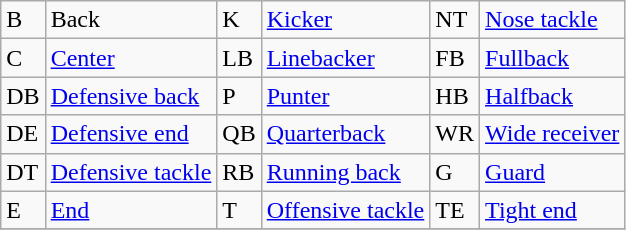<table class="wikitable">
<tr>
<td>B</td>
<td>Back</td>
<td>K</td>
<td><a href='#'>Kicker</a></td>
<td>NT</td>
<td><a href='#'>Nose tackle</a></td>
</tr>
<tr>
<td>C</td>
<td><a href='#'>Center</a></td>
<td>LB</td>
<td><a href='#'>Linebacker</a></td>
<td>FB</td>
<td><a href='#'>Fullback</a></td>
</tr>
<tr>
<td>DB</td>
<td><a href='#'>Defensive back</a></td>
<td>P</td>
<td><a href='#'>Punter</a></td>
<td>HB</td>
<td><a href='#'>Halfback</a></td>
</tr>
<tr>
<td>DE</td>
<td><a href='#'>Defensive end</a></td>
<td>QB</td>
<td><a href='#'>Quarterback</a></td>
<td>WR</td>
<td><a href='#'>Wide receiver</a></td>
</tr>
<tr>
<td>DT</td>
<td><a href='#'>Defensive tackle</a></td>
<td>RB</td>
<td><a href='#'>Running back</a></td>
<td>G</td>
<td><a href='#'>Guard</a></td>
</tr>
<tr>
<td>E</td>
<td><a href='#'>End</a></td>
<td>T</td>
<td><a href='#'>Offensive tackle</a></td>
<td>TE</td>
<td><a href='#'>Tight end</a></td>
</tr>
<tr>
</tr>
</table>
